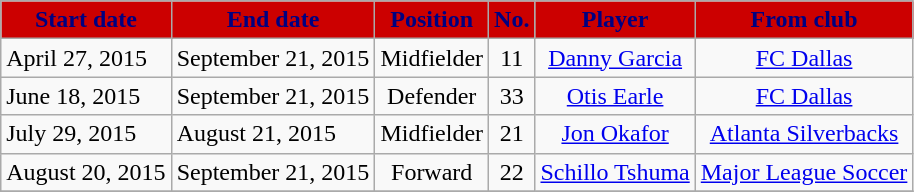<table class="wikitable sortable">
<tr>
<th style="background:#CC0000; color:#000080;"><strong>Start date</strong></th>
<th style="background:#CC0000; color:#000080;"><strong>End date</strong></th>
<th style="background:#CC0000; color:#000080;"><strong>Position</strong></th>
<th style="background:#CC0000; color:#000080;"><strong>No.</strong></th>
<th style="background:#CC0000; color:#000080;"><strong>Player</strong></th>
<th style="background:#CC0000; color:#000080;"><strong>From club</strong></th>
</tr>
<tr>
<td>April 27, 2015</td>
<td>September 21, 2015</td>
<td style="text-align:center;">Midfielder</td>
<td style="text-align:center;">11</td>
<td style="text-align:center;"> <a href='#'>Danny Garcia</a></td>
<td style="text-align:center;"> <a href='#'>FC Dallas</a></td>
</tr>
<tr>
<td>June 18, 2015</td>
<td>September 21, 2015</td>
<td style="text-align:center;">Defender</td>
<td style="text-align:center;">33</td>
<td style="text-align:center;"> <a href='#'>Otis Earle</a></td>
<td style="text-align:center;"> <a href='#'>FC Dallas</a></td>
</tr>
<tr>
<td>July 29, 2015</td>
<td>August 21, 2015</td>
<td style="text-align:center;">Midfielder</td>
<td style="text-align:center;">21</td>
<td style="text-align:center;"> <a href='#'>Jon Okafor</a></td>
<td style="text-align:center;"> <a href='#'>Atlanta Silverbacks</a></td>
</tr>
<tr>
<td>August 20, 2015</td>
<td>September 21, 2015</td>
<td style="text-align:center;">Forward</td>
<td style="text-align:center;">22</td>
<td style="text-align:center;"> <a href='#'>Schillo Tshuma</a></td>
<td style="text-align:center;"> <a href='#'>Major League Soccer</a></td>
</tr>
<tr>
</tr>
</table>
